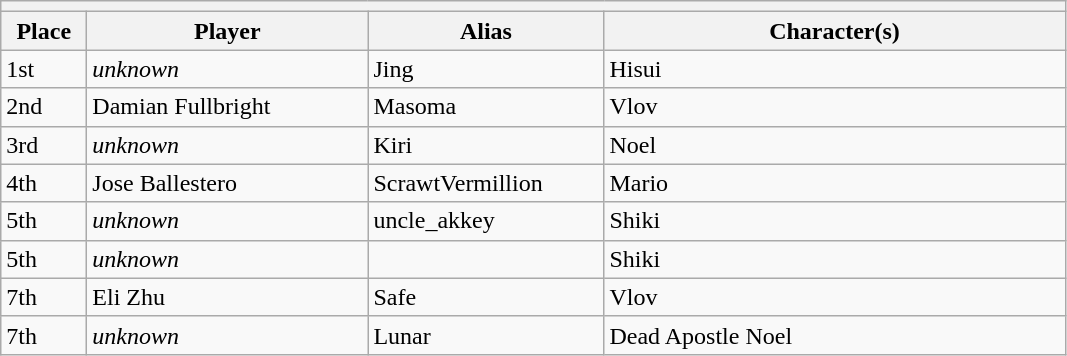<table class="wikitable">
<tr>
<th colspan=4></th>
</tr>
<tr>
<th style="width:50px;">Place</th>
<th style="width:180px;">Player</th>
<th style="width:150px;">Alias</th>
<th style="width:300px;">Character(s)</th>
</tr>
<tr>
<td>1st</td>
<td> <em>unknown</em></td>
<td>Jing</td>
<td>Hisui</td>
</tr>
<tr>
<td>2nd</td>
<td> Damian Fullbright</td>
<td>Masoma</td>
<td>Vlov</td>
</tr>
<tr>
<td>3rd</td>
<td> <em>unknown</em></td>
<td>Kiri</td>
<td>Noel</td>
</tr>
<tr>
<td>4th</td>
<td> Jose Ballestero</td>
<td>ScrawtVermillion</td>
<td>Mario</td>
</tr>
<tr>
<td>5th</td>
<td> <em>unknown</em></td>
<td>uncle_akkey</td>
<td>Shiki</td>
</tr>
<tr>
<td>5th</td>
<td> <em>unknown</em></td>
<td></td>
<td>Shiki</td>
</tr>
<tr>
<td>7th</td>
<td> Eli Zhu</td>
<td>Safe</td>
<td>Vlov</td>
</tr>
<tr>
<td>7th</td>
<td> <em>unknown</em></td>
<td>Lunar</td>
<td>Dead Apostle Noel</td>
</tr>
</table>
